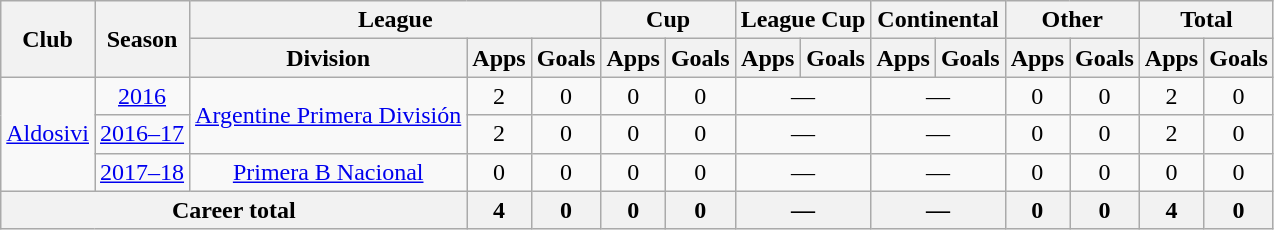<table class="wikitable" style="text-align:center">
<tr>
<th rowspan="2">Club</th>
<th rowspan="2">Season</th>
<th colspan="3">League</th>
<th colspan="2">Cup</th>
<th colspan="2">League Cup</th>
<th colspan="2">Continental</th>
<th colspan="2">Other</th>
<th colspan="2">Total</th>
</tr>
<tr>
<th>Division</th>
<th>Apps</th>
<th>Goals</th>
<th>Apps</th>
<th>Goals</th>
<th>Apps</th>
<th>Goals</th>
<th>Apps</th>
<th>Goals</th>
<th>Apps</th>
<th>Goals</th>
<th>Apps</th>
<th>Goals</th>
</tr>
<tr>
<td rowspan="3"><a href='#'>Aldosivi</a></td>
<td><a href='#'>2016</a></td>
<td rowspan="2"><a href='#'>Argentine Primera División</a></td>
<td>2</td>
<td>0</td>
<td>0</td>
<td>0</td>
<td colspan="2">—</td>
<td colspan="2">—</td>
<td>0</td>
<td>0</td>
<td>2</td>
<td>0</td>
</tr>
<tr>
<td><a href='#'>2016–17</a></td>
<td>2</td>
<td>0</td>
<td>0</td>
<td>0</td>
<td colspan="2">—</td>
<td colspan="2">—</td>
<td>0</td>
<td>0</td>
<td>2</td>
<td>0</td>
</tr>
<tr>
<td><a href='#'>2017–18</a></td>
<td rowspan="1"><a href='#'>Primera B Nacional</a></td>
<td>0</td>
<td>0</td>
<td>0</td>
<td>0</td>
<td colspan="2">—</td>
<td colspan="2">—</td>
<td>0</td>
<td>0</td>
<td>0</td>
<td>0</td>
</tr>
<tr>
<th colspan="3">Career total</th>
<th>4</th>
<th>0</th>
<th>0</th>
<th>0</th>
<th colspan="2">—</th>
<th colspan="2">—</th>
<th>0</th>
<th>0</th>
<th>4</th>
<th>0</th>
</tr>
</table>
